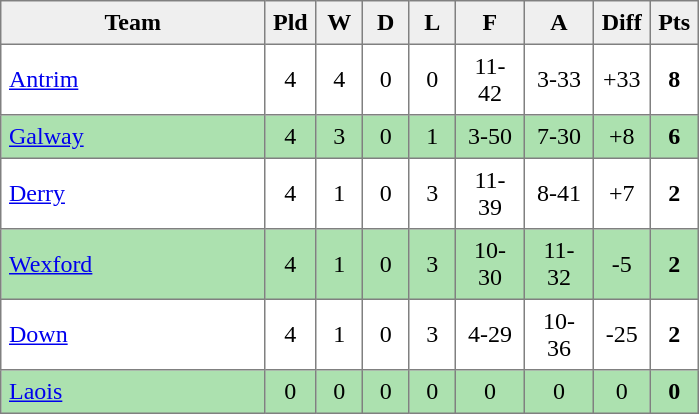<table style=border-collapse:collapse border=1 cellspacing=0 cellpadding=5>
<tr align=center bgcolor=#efefef>
<th width=165>Team</th>
<th width=20>Pld</th>
<th width=20>W</th>
<th width=20>D</th>
<th width=20>L</th>
<th width=35>F</th>
<th width=35>A</th>
<th width=20>Diff</th>
<th width=20>Pts</th>
</tr>
<tr align=center style="background:#FFFFFF;">
<td style="text-align:left;"><a href='#'>Antrim</a></td>
<td>4</td>
<td>4</td>
<td>0</td>
<td>0</td>
<td>11-42</td>
<td>3-33</td>
<td>+33</td>
<td><strong>8</strong></td>
</tr>
<tr align=center style="background:#ACE1AF;">
<td style="text-align:left;"><a href='#'>Galway</a></td>
<td>4</td>
<td>3</td>
<td>0</td>
<td>1</td>
<td>3-50</td>
<td>7-30</td>
<td>+8</td>
<td><strong>6</strong></td>
</tr>
<tr align=center style="background:#FFFFFF;">
<td style="text-align:left;"><a href='#'>Derry</a></td>
<td>4</td>
<td>1</td>
<td>0</td>
<td>3</td>
<td>11-39</td>
<td>8-41</td>
<td>+7</td>
<td><strong>2</strong></td>
</tr>
<tr align=center style="background:#ACE1AF;">
<td style="text-align:left;"><a href='#'>Wexford</a></td>
<td>4</td>
<td>1</td>
<td>0</td>
<td>3</td>
<td>10-30</td>
<td>11-32</td>
<td>-5</td>
<td><strong>2</strong></td>
</tr>
<tr align=center style="background:#FFFFFF;">
<td style="text-align:left;"><a href='#'>Down</a></td>
<td>4</td>
<td>1</td>
<td>0</td>
<td>3</td>
<td>4-29</td>
<td>10-36</td>
<td>-25</td>
<td><strong>2</strong></td>
</tr>
<tr align=center style="background:#ACE1AF;">
<td style="text-align:left;"><a href='#'>Laois</a></td>
<td>0</td>
<td>0</td>
<td>0</td>
<td>0</td>
<td>0</td>
<td>0</td>
<td>0</td>
<td><strong>0</strong></td>
</tr>
</table>
